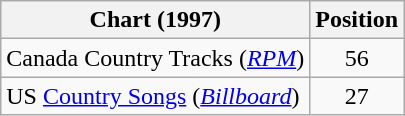<table class="wikitable sortable">
<tr>
<th scope="col">Chart (1997)</th>
<th scope="col">Position</th>
</tr>
<tr>
<td>Canada Country Tracks (<em><a href='#'>RPM</a></em>)</td>
<td align="center">56</td>
</tr>
<tr>
<td>US <a href='#'>Country Songs</a> (<em><a href='#'>Billboard</a></em>)</td>
<td align="center">27</td>
</tr>
</table>
